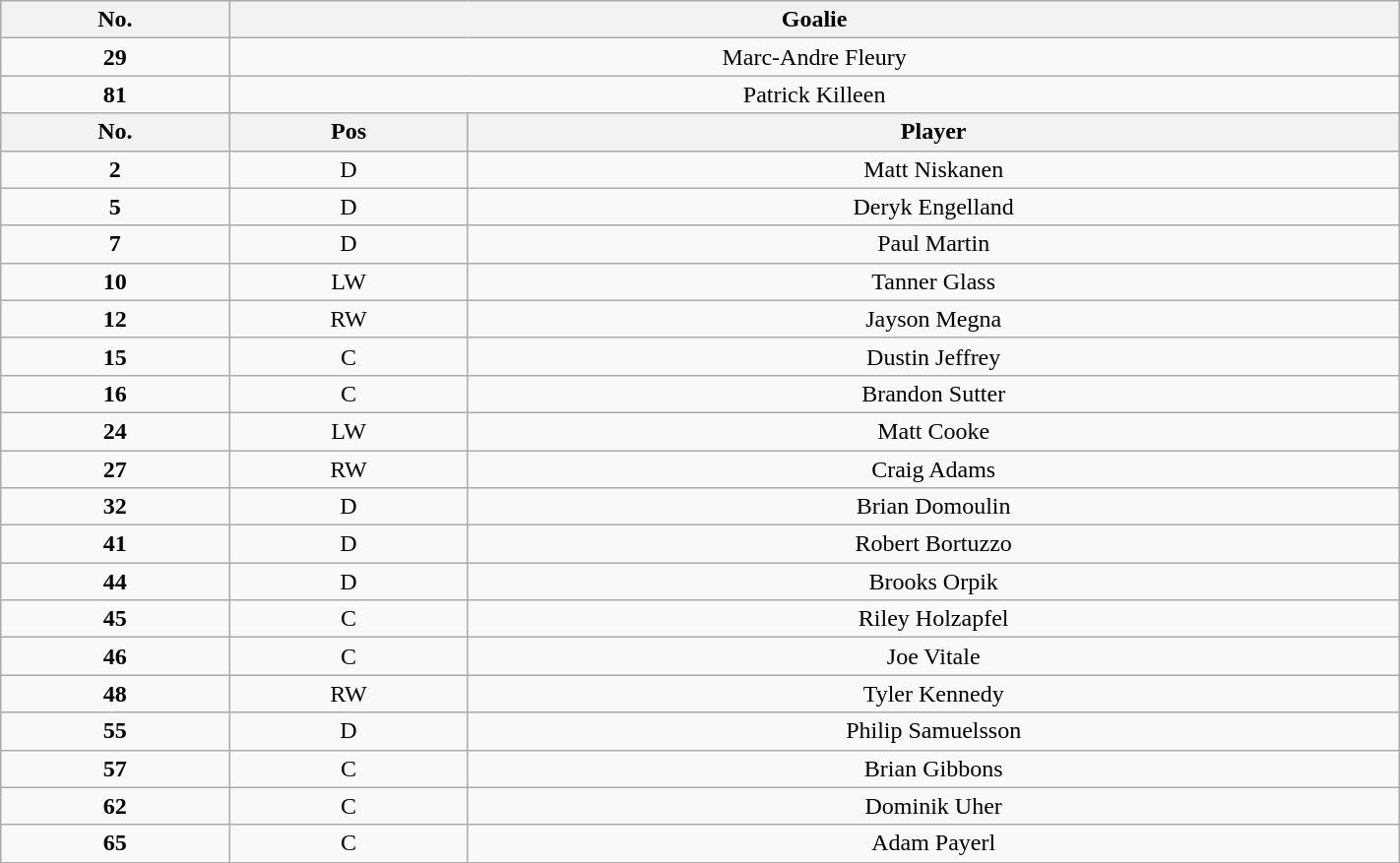<table class="wikitable" style="width:75%; text-align:center;margin: 0.5em auto;">
<tr>
<th>No.</th>
<th colspan=2>Goalie</th>
</tr>
<tr>
<td><strong>29</strong></td>
<td colspan=2>Marc-Andre Fleury</td>
</tr>
<tr>
<td><strong>81</strong></td>
<td colspan=2>Patrick Killeen</td>
</tr>
<tr>
<th>No.</th>
<th>Pos</th>
<th>Player</th>
</tr>
<tr>
<td><strong>2</strong></td>
<td>D</td>
<td>Matt Niskanen</td>
</tr>
<tr>
<td><strong>5</strong></td>
<td>D</td>
<td>Deryk Engelland</td>
</tr>
<tr>
<td><strong>7</strong></td>
<td>D</td>
<td>Paul Martin</td>
</tr>
<tr>
<td><strong>10</strong></td>
<td>LW</td>
<td>Tanner Glass</td>
</tr>
<tr>
<td><strong>12</strong></td>
<td>RW</td>
<td>Jayson Megna</td>
</tr>
<tr>
<td><strong>15</strong></td>
<td>C</td>
<td>Dustin Jeffrey</td>
</tr>
<tr>
<td><strong>16</strong></td>
<td>C</td>
<td>Brandon Sutter</td>
</tr>
<tr>
<td><strong>24</strong></td>
<td>LW</td>
<td>Matt Cooke</td>
</tr>
<tr>
<td><strong>27</strong></td>
<td>RW</td>
<td>Craig Adams</td>
</tr>
<tr>
<td><strong>32</strong></td>
<td>D</td>
<td>Brian Domoulin</td>
</tr>
<tr>
<td><strong>41</strong></td>
<td>D</td>
<td>Robert Bortuzzo</td>
</tr>
<tr>
<td><strong>44</strong></td>
<td>D</td>
<td>Brooks Orpik</td>
</tr>
<tr>
<td><strong>45</strong></td>
<td>C</td>
<td>Riley Holzapfel</td>
</tr>
<tr>
<td><strong>46</strong></td>
<td>C</td>
<td>Joe Vitale</td>
</tr>
<tr>
<td><strong>48</strong></td>
<td>RW</td>
<td>Tyler Kennedy</td>
</tr>
<tr>
<td><strong>55</strong></td>
<td>D</td>
<td>Philip Samuelsson</td>
</tr>
<tr>
<td><strong>57</strong></td>
<td>C</td>
<td>Brian Gibbons</td>
</tr>
<tr>
<td><strong>62</strong></td>
<td>C</td>
<td>Dominik Uher</td>
</tr>
<tr>
<td><strong>65</strong></td>
<td>C</td>
<td>Adam Payerl</td>
</tr>
</table>
